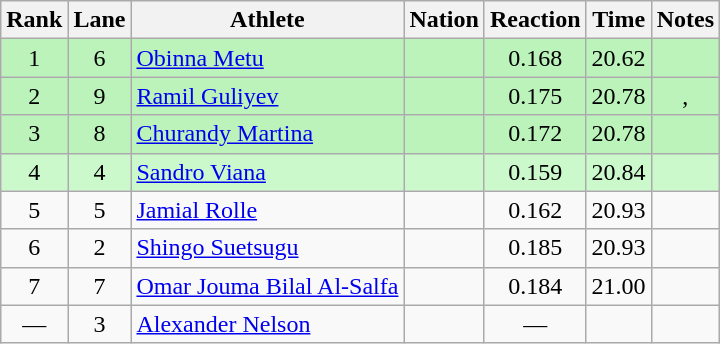<table class="wikitable sortable" style="text-align:center">
<tr>
<th>Rank</th>
<th>Lane</th>
<th>Athlete</th>
<th>Nation</th>
<th>Reaction</th>
<th>Time</th>
<th>Notes</th>
</tr>
<tr bgcolor=bbf3bb>
<td>1</td>
<td>6</td>
<td align=left><a href='#'>Obinna Metu</a></td>
<td align=left></td>
<td>0.168</td>
<td>20.62</td>
<td></td>
</tr>
<tr bgcolor=bbf3bb>
<td>2</td>
<td>9</td>
<td align=left><a href='#'>Ramil Guliyev</a></td>
<td align=left></td>
<td>0.175</td>
<td>20.78</td>
<td>, </td>
</tr>
<tr bgcolor=bbf3bb>
<td>3</td>
<td>8</td>
<td align=left><a href='#'>Churandy Martina</a></td>
<td align=left></td>
<td>0.172</td>
<td>20.78</td>
<td></td>
</tr>
<tr bgcolor=ccf9cc>
<td>4</td>
<td>4</td>
<td align=left><a href='#'>Sandro Viana</a></td>
<td align=left></td>
<td>0.159</td>
<td>20.84</td>
<td></td>
</tr>
<tr>
<td>5</td>
<td>5</td>
<td align=left><a href='#'>Jamial Rolle</a></td>
<td align=left></td>
<td>0.162</td>
<td>20.93</td>
<td></td>
</tr>
<tr>
<td>6</td>
<td>2</td>
<td align=left><a href='#'>Shingo Suetsugu</a></td>
<td align=left></td>
<td>0.185</td>
<td>20.93</td>
<td></td>
</tr>
<tr>
<td>7</td>
<td>7</td>
<td align=left><a href='#'>Omar Jouma Bilal Al-Salfa</a></td>
<td align=left></td>
<td>0.184</td>
<td>21.00</td>
<td></td>
</tr>
<tr>
<td data-sort-value=8>—</td>
<td>3</td>
<td align=left><a href='#'>Alexander Nelson</a></td>
<td align=left></td>
<td data-sort-value=1.000>—</td>
<td data-sort-value=99.99></td>
<td></td>
</tr>
</table>
